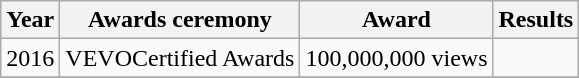<table class="wikitable">
<tr>
<th>Year</th>
<th>Awards ceremony</th>
<th>Award</th>
<th>Results</th>
</tr>
<tr>
<td>2016</td>
<td VEVO>VEVOCertified Awards</td>
<td>100,000,000 views</td>
<td></td>
</tr>
<tr>
</tr>
</table>
